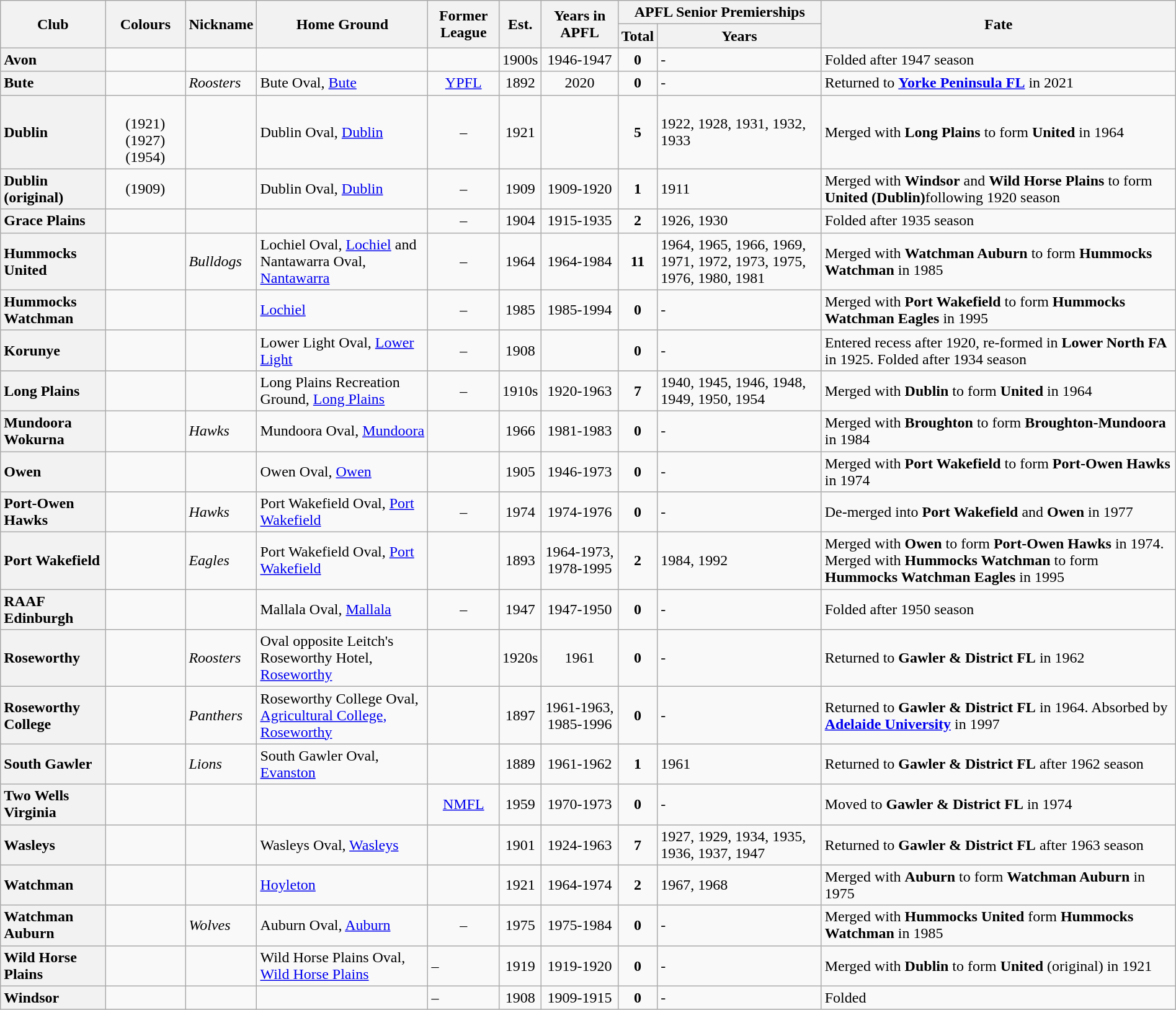<table class="wikitable sortable" style="width:100%">
<tr>
<th rowspan="2">Club</th>
<th rowspan="2">Colours</th>
<th rowspan="2">Nickname</th>
<th rowspan="2">Home Ground</th>
<th rowspan="2">Former League</th>
<th rowspan="2">Est.</th>
<th rowspan="2">Years in APFL</th>
<th colspan="2">APFL Senior Premierships</th>
<th rowspan="2">Fate</th>
</tr>
<tr>
<th>Total</th>
<th>Years</th>
</tr>
<tr>
<th style="text-align:left">Avon</th>
<td align="center"></td>
<td></td>
<td></td>
<td align="center"></td>
<td align="center">1900s</td>
<td align="center">1946-1947</td>
<td align="center"><strong>0</strong></td>
<td>-</td>
<td>Folded after 1947 season</td>
</tr>
<tr>
<th style="text-align:left">Bute</th>
<td></td>
<td><em>Roosters</em></td>
<td>Bute Oval, <a href='#'>Bute</a></td>
<td align="center"><a href='#'>YPFL</a></td>
<td align="center">1892</td>
<td align="center">2020</td>
<td align="center"><strong>0</strong></td>
<td>-</td>
<td>Returned to <a href='#'><strong>Yorke Peninsula FL</strong></a> in 2021</td>
</tr>
<tr>
<th style="text-align:left">Dublin</th>
<td align="center"><br>(1921)(1927)

(1954)</td>
<td></td>
<td>Dublin Oval, <a href='#'>Dublin</a></td>
<td align="center">–</td>
<td align="center">1921</td>
<td align="center"></td>
<td align="center"><strong>5</strong></td>
<td>1922, 1928, 1931, 1932, 1933</td>
<td>Merged with <strong>Long Plains</strong> to form <strong>United</strong> in 1964</td>
</tr>
<tr>
<th style="text-align:left">Dublin (original)</th>
<td align="center">(1909)</td>
<td></td>
<td>Dublin Oval, <a href='#'>Dublin</a></td>
<td align="center">–</td>
<td align="center">1909</td>
<td align="center">1909-1920</td>
<td align="center"><strong>1</strong></td>
<td>1911</td>
<td>Merged with <strong>Windsor</strong> and <strong>Wild Horse Plains</strong> to form <strong>United (Dublin)</strong>following 1920 season</td>
</tr>
<tr>
<th style="text-align:left">Grace Plains</th>
<td align="center"></td>
<td></td>
<td></td>
<td align="center">–</td>
<td align="center">1904</td>
<td align="center">1915-1935</td>
<td align="center"><strong>2</strong></td>
<td>1926, 1930</td>
<td>Folded after 1935 season</td>
</tr>
<tr>
<th style="text-align:left">Hummocks United</th>
<td></td>
<td><em>Bulldogs</em></td>
<td>Lochiel Oval, <a href='#'>Lochiel</a> and Nantawarra Oval, <a href='#'>Nantawarra</a></td>
<td align="center">–</td>
<td align="center">1964</td>
<td align="center">1964-1984</td>
<td align="center"><strong>11</strong></td>
<td>1964, 1965, 1966, 1969, 1971, 1972, 1973, 1975, 1976, 1980, 1981</td>
<td>Merged with <strong>Watchman Auburn</strong> to form <strong>Hummocks Watchman</strong> in 1985</td>
</tr>
<tr>
<th style="text-align:left">Hummocks Watchman</th>
<td align="center"></td>
<td></td>
<td> <a href='#'>Lochiel</a></td>
<td align="center">–</td>
<td align="center">1985</td>
<td align="center">1985-1994</td>
<td align="center"><strong>0</strong></td>
<td>-</td>
<td>Merged with <strong>Port Wakefield</strong> to form <strong>Hummocks Watchman Eagles</strong> in 1995</td>
</tr>
<tr>
<th style="text-align:left">Korunye</th>
<td align="center"></td>
<td></td>
<td>Lower Light Oval, <a href='#'>Lower Light</a></td>
<td align="center">–</td>
<td align="center">1908</td>
<td align="center"></td>
<td align="center"><strong>0</strong></td>
<td>-</td>
<td>Entered recess after 1920, re-formed in <strong>Lower North FA</strong> in 1925. Folded after 1934 season</td>
</tr>
<tr>
<th style="text-align:left">Long Plains</th>
<td></td>
<td></td>
<td>Long Plains Recreation Ground, <a href='#'>Long Plains</a></td>
<td align="center">–</td>
<td align="center">1910s</td>
<td align="center">1920-1963</td>
<td align="center"><strong>7</strong></td>
<td>1940, 1945, 1946, 1948, 1949, 1950, 1954</td>
<td>Merged with <strong>Dublin</strong> to form <strong>United</strong> in 1964</td>
</tr>
<tr>
<th style="text-align:left">Mundoora Wokurna</th>
<td></td>
<td><em>Hawks</em></td>
<td>Mundoora Oval, <a href='#'>Mundoora</a></td>
<td align="center"></td>
<td align="center">1966</td>
<td align="center">1981-1983</td>
<td align="center"><strong>0</strong></td>
<td>-</td>
<td>Merged with <strong>Broughton</strong> to form <strong>Broughton-Mundoora</strong> in 1984</td>
</tr>
<tr>
<th style="text-align:left">Owen</th>
<td align="center"></td>
<td></td>
<td>Owen Oval, <a href='#'>Owen</a></td>
<td align="center"></td>
<td align="center">1905</td>
<td align="center">1946-1973</td>
<td align="center"><strong>0</strong></td>
<td>-</td>
<td>Merged with <strong>Port Wakefield</strong> to form <strong>Port-Owen Hawks</strong> in 1974</td>
</tr>
<tr>
<th style="text-align:left">Port-Owen Hawks</th>
<td></td>
<td><em>Hawks</em></td>
<td>Port Wakefield Oval, <a href='#'>Port Wakefield</a></td>
<td align="center">–</td>
<td align="center">1974</td>
<td align="center">1974-1976</td>
<td align="center"><strong>0</strong></td>
<td>-</td>
<td>De-merged into <strong>Port Wakefield</strong> and <strong>Owen</strong> in 1977</td>
</tr>
<tr>
<th style="text-align:left">Port Wakefield</th>
<td></td>
<td><em>Eagles</em></td>
<td>Port Wakefield Oval, <a href='#'>Port Wakefield</a></td>
<td align="center"></td>
<td align="center">1893</td>
<td align="center">1964-1973, 1978-1995</td>
<td align="center"><strong>2</strong></td>
<td>1984, 1992</td>
<td>Merged with <strong>Owen</strong> to form <strong>Port-Owen Hawks</strong> in 1974. Merged with <strong>Hummocks Watchman</strong> to form <strong>Hummocks Watchman Eagles</strong> in 1995</td>
</tr>
<tr>
<th style="text-align:left">RAAF Edinburgh</th>
<td align="center"></td>
<td></td>
<td>Mallala Oval, <a href='#'>Mallala</a></td>
<td align="center">–</td>
<td align="center">1947</td>
<td align="center">1947-1950</td>
<td align="center"><strong>0</strong></td>
<td>-</td>
<td>Folded after 1950 season</td>
</tr>
<tr>
<th style="text-align:left">Roseworthy</th>
<td></td>
<td><em>Roosters</em></td>
<td>Oval opposite Leitch's Roseworthy Hotel, <a href='#'>Roseworthy</a></td>
<td align="center"></td>
<td align="center">1920s</td>
<td align="center">1961</td>
<td align="center"><strong>0</strong></td>
<td>-</td>
<td>Returned to <strong>Gawler & District FL</strong> in 1962</td>
</tr>
<tr>
<th style="text-align:left">Roseworthy College</th>
<td></td>
<td><em>Panthers</em></td>
<td>Roseworthy College Oval, <a href='#'>Agricultural College, Roseworthy</a></td>
<td align="center"></td>
<td align="center">1897</td>
<td align="center">1961-1963, 1985-1996</td>
<td align="center"><strong>0</strong></td>
<td>-</td>
<td>Returned to <strong>Gawler & District FL</strong> in 1964. Absorbed by <strong><a href='#'>Adelaide University</a></strong> in 1997</td>
</tr>
<tr>
<th style="text-align:left">South Gawler</th>
<td></td>
<td><em>Lions</em></td>
<td>South Gawler Oval, <a href='#'>Evanston</a></td>
<td align="center"></td>
<td align="center">1889</td>
<td align="center">1961-1962</td>
<td align="center"><strong>1</strong></td>
<td>1961</td>
<td>Returned to <strong>Gawler & District FL</strong> after 1962 season</td>
</tr>
<tr>
<th style="text-align:left">Two Wells Virginia</th>
<td align="center"></td>
<td></td>
<td></td>
<td align="center"><a href='#'>NMFL</a></td>
<td align="center">1959</td>
<td align="center">1970-1973</td>
<td align="center"><strong>0</strong></td>
<td>-</td>
<td>Moved to <strong>Gawler & District FL</strong> in 1974</td>
</tr>
<tr>
<th style="text-align:left">Wasleys</th>
<td align="center"></td>
<td></td>
<td>Wasleys Oval, <a href='#'>Wasleys</a></td>
<td align="center"></td>
<td align="center">1901</td>
<td align="center">1924-1963</td>
<td align="center"><strong>7</strong></td>
<td>1927, 1929, 1934, 1935, 1936, 1937, 1947</td>
<td>Returned to <strong>Gawler & District FL</strong> after 1963 season</td>
</tr>
<tr>
<th style="text-align:left">Watchman</th>
<td align="center"></td>
<td></td>
<td> <a href='#'>Hoyleton</a></td>
<td align="center"></td>
<td align="center">1921</td>
<td align="center">1964-1974</td>
<td align="center"><strong>2</strong></td>
<td>1967, 1968</td>
<td>Merged with <strong>Auburn</strong> to form <strong>Watchman Auburn</strong> in 1975</td>
</tr>
<tr>
<th style="text-align:left">Watchman Auburn</th>
<td align="center"></td>
<td><em>Wolves</em></td>
<td>Auburn Oval, <a href='#'>Auburn</a></td>
<td align="center">–</td>
<td align="center">1975</td>
<td align="center">1975-1984</td>
<td align="center"><strong>0</strong></td>
<td>-</td>
<td>Merged with <strong>Hummocks United</strong> form <strong>Hummocks Watchman</strong> in 1985</td>
</tr>
<tr>
<th style="text-align:left">Wild Horse Plains</th>
<td></td>
<td></td>
<td>Wild Horse Plains Oval, <a href='#'>Wild Horse Plains</a></td>
<td>–</td>
<td align="center">1919</td>
<td align="center">1919-1920</td>
<td align="center"><strong>0</strong></td>
<td>-</td>
<td>Merged with <strong>Dublin</strong> to form <strong>United</strong> (original) in 1921</td>
</tr>
<tr>
<th style="text-align:left">Windsor</th>
<td></td>
<td></td>
<td></td>
<td>–</td>
<td align="center">1908</td>
<td align="center">1909-1915</td>
<td align="center"><strong>0</strong></td>
<td>-</td>
<td>Folded</td>
</tr>
</table>
